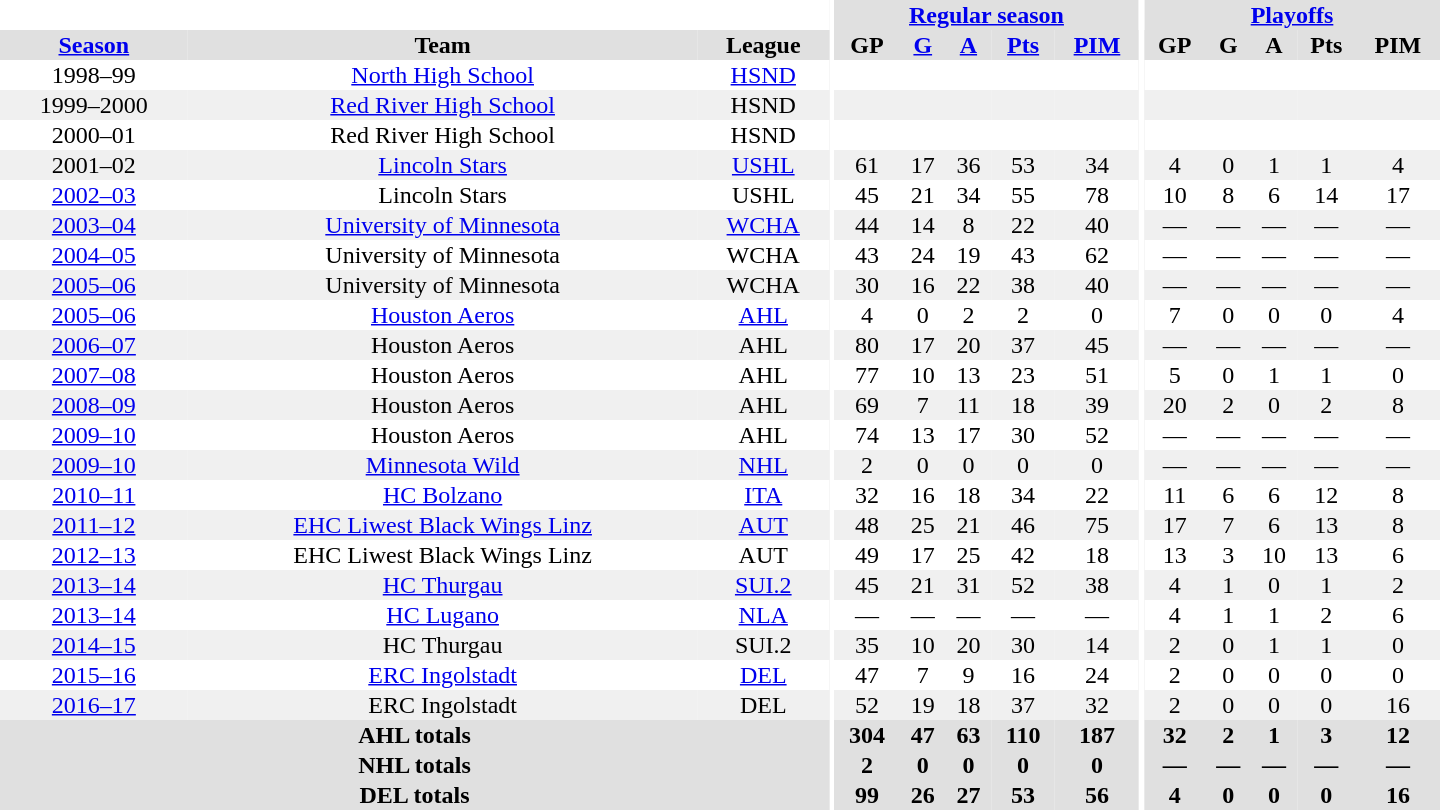<table border="0" cellpadding="1" cellspacing="0" style="text-align:center; width:60em">
<tr bgcolor="#e0e0e0">
<th colspan="3" bgcolor="#ffffff"></th>
<th rowspan="99" bgcolor="#ffffff"></th>
<th colspan="5"><a href='#'>Regular season</a></th>
<th rowspan="99" bgcolor="#ffffff"></th>
<th colspan="5"><a href='#'>Playoffs</a></th>
</tr>
<tr bgcolor="#e0e0e0">
<th><a href='#'>Season</a></th>
<th>Team</th>
<th>League</th>
<th>GP</th>
<th><a href='#'>G</a></th>
<th><a href='#'>A</a></th>
<th><a href='#'>Pts</a></th>
<th><a href='#'>PIM</a></th>
<th>GP</th>
<th>G</th>
<th>A</th>
<th>Pts</th>
<th>PIM</th>
</tr>
<tr>
<td>1998–99</td>
<td><a href='#'>North High School</a></td>
<td><a href='#'>HSND</a></td>
<td></td>
<td></td>
<td></td>
<td></td>
<td></td>
<td></td>
<td></td>
<td></td>
<td></td>
<td></td>
</tr>
<tr bgcolor="#f0f0f0">
<td>1999–2000</td>
<td><a href='#'>Red River High School</a></td>
<td>HSND</td>
<td></td>
<td></td>
<td></td>
<td></td>
<td></td>
<td></td>
<td></td>
<td></td>
<td></td>
<td></td>
</tr>
<tr>
<td>2000–01</td>
<td>Red River High School</td>
<td>HSND</td>
<td></td>
<td></td>
<td></td>
<td></td>
<td></td>
<td></td>
<td></td>
<td></td>
<td></td>
<td></td>
</tr>
<tr bgcolor="#f0f0f0">
<td>2001–02</td>
<td><a href='#'>Lincoln Stars</a></td>
<td><a href='#'>USHL</a></td>
<td>61</td>
<td>17</td>
<td>36</td>
<td>53</td>
<td>34</td>
<td>4</td>
<td>0</td>
<td>1</td>
<td>1</td>
<td>4</td>
</tr>
<tr>
<td><a href='#'>2002–03</a></td>
<td>Lincoln Stars</td>
<td>USHL</td>
<td>45</td>
<td>21</td>
<td>34</td>
<td>55</td>
<td>78</td>
<td>10</td>
<td>8</td>
<td>6</td>
<td>14</td>
<td>17</td>
</tr>
<tr bgcolor="#f0f0f0">
<td><a href='#'>2003–04</a></td>
<td><a href='#'>University of Minnesota</a></td>
<td><a href='#'>WCHA</a></td>
<td>44</td>
<td>14</td>
<td>8</td>
<td>22</td>
<td>40</td>
<td>—</td>
<td>—</td>
<td>—</td>
<td>—</td>
<td>—</td>
</tr>
<tr>
<td><a href='#'>2004–05</a></td>
<td>University of Minnesota</td>
<td>WCHA</td>
<td>43</td>
<td>24</td>
<td>19</td>
<td>43</td>
<td>62</td>
<td>—</td>
<td>—</td>
<td>—</td>
<td>—</td>
<td>—</td>
</tr>
<tr bgcolor="#f0f0f0">
<td><a href='#'>2005–06</a></td>
<td>University of Minnesota</td>
<td>WCHA</td>
<td>30</td>
<td>16</td>
<td>22</td>
<td>38</td>
<td>40</td>
<td>—</td>
<td>—</td>
<td>—</td>
<td>—</td>
<td>—</td>
</tr>
<tr>
<td><a href='#'>2005–06</a></td>
<td><a href='#'>Houston Aeros</a></td>
<td><a href='#'>AHL</a></td>
<td>4</td>
<td>0</td>
<td>2</td>
<td>2</td>
<td>0</td>
<td>7</td>
<td>0</td>
<td>0</td>
<td>0</td>
<td>4</td>
</tr>
<tr bgcolor="#f0f0f0">
<td><a href='#'>2006–07</a></td>
<td>Houston Aeros</td>
<td>AHL</td>
<td>80</td>
<td>17</td>
<td>20</td>
<td>37</td>
<td>45</td>
<td>—</td>
<td>—</td>
<td>—</td>
<td>—</td>
<td>—</td>
</tr>
<tr>
<td><a href='#'>2007–08</a></td>
<td>Houston Aeros</td>
<td>AHL</td>
<td>77</td>
<td>10</td>
<td>13</td>
<td>23</td>
<td>51</td>
<td>5</td>
<td>0</td>
<td>1</td>
<td>1</td>
<td>0</td>
</tr>
<tr bgcolor="#f0f0f0">
<td><a href='#'>2008–09</a></td>
<td>Houston Aeros</td>
<td>AHL</td>
<td>69</td>
<td>7</td>
<td>11</td>
<td>18</td>
<td>39</td>
<td>20</td>
<td>2</td>
<td>0</td>
<td>2</td>
<td>8</td>
</tr>
<tr>
<td><a href='#'>2009–10</a></td>
<td>Houston Aeros</td>
<td>AHL</td>
<td>74</td>
<td>13</td>
<td>17</td>
<td>30</td>
<td>52</td>
<td>—</td>
<td>—</td>
<td>—</td>
<td>—</td>
<td>—</td>
</tr>
<tr bgcolor="#f0f0f0">
<td><a href='#'>2009–10</a></td>
<td><a href='#'>Minnesota Wild</a></td>
<td><a href='#'>NHL</a></td>
<td>2</td>
<td>0</td>
<td>0</td>
<td>0</td>
<td>0</td>
<td>—</td>
<td>—</td>
<td>—</td>
<td>—</td>
<td>—</td>
</tr>
<tr>
<td><a href='#'>2010–11</a></td>
<td><a href='#'>HC Bolzano</a></td>
<td><a href='#'>ITA</a></td>
<td>32</td>
<td>16</td>
<td>18</td>
<td>34</td>
<td>22</td>
<td>11</td>
<td>6</td>
<td>6</td>
<td>12</td>
<td>8</td>
</tr>
<tr bgcolor="#f0f0f0">
<td><a href='#'>2011–12</a></td>
<td><a href='#'>EHC Liwest Black Wings Linz</a></td>
<td><a href='#'>AUT</a></td>
<td>48</td>
<td>25</td>
<td>21</td>
<td>46</td>
<td>75</td>
<td>17</td>
<td>7</td>
<td>6</td>
<td>13</td>
<td>8</td>
</tr>
<tr>
<td><a href='#'>2012–13</a></td>
<td>EHC Liwest Black Wings Linz</td>
<td>AUT</td>
<td>49</td>
<td>17</td>
<td>25</td>
<td>42</td>
<td>18</td>
<td>13</td>
<td>3</td>
<td>10</td>
<td>13</td>
<td>6</td>
</tr>
<tr bgcolor="#f0f0f0">
<td><a href='#'>2013–14</a></td>
<td><a href='#'>HC Thurgau</a></td>
<td><a href='#'>SUI.2</a></td>
<td>45</td>
<td>21</td>
<td>31</td>
<td>52</td>
<td>38</td>
<td>4</td>
<td>1</td>
<td>0</td>
<td>1</td>
<td>2</td>
</tr>
<tr>
<td><a href='#'>2013–14</a></td>
<td><a href='#'>HC Lugano</a></td>
<td><a href='#'>NLA</a></td>
<td>—</td>
<td>—</td>
<td>—</td>
<td>—</td>
<td>—</td>
<td>4</td>
<td>1</td>
<td>1</td>
<td>2</td>
<td>6</td>
</tr>
<tr bgcolor="#f0f0f0">
<td><a href='#'>2014–15</a></td>
<td>HC Thurgau</td>
<td>SUI.2</td>
<td>35</td>
<td>10</td>
<td>20</td>
<td>30</td>
<td>14</td>
<td>2</td>
<td>0</td>
<td>1</td>
<td>1</td>
<td>0</td>
</tr>
<tr>
<td><a href='#'>2015–16</a></td>
<td><a href='#'>ERC Ingolstadt</a></td>
<td><a href='#'>DEL</a></td>
<td>47</td>
<td>7</td>
<td>9</td>
<td>16</td>
<td>24</td>
<td>2</td>
<td>0</td>
<td>0</td>
<td>0</td>
<td>0</td>
</tr>
<tr bgcolor="#f0f0f0">
<td><a href='#'>2016–17</a></td>
<td>ERC Ingolstadt</td>
<td>DEL</td>
<td>52</td>
<td>19</td>
<td>18</td>
<td>37</td>
<td>32</td>
<td>2</td>
<td>0</td>
<td>0</td>
<td>0</td>
<td>16</td>
</tr>
<tr bgcolor="#e0e0e0">
<th colspan="3">AHL totals</th>
<th>304</th>
<th>47</th>
<th>63</th>
<th>110</th>
<th>187</th>
<th>32</th>
<th>2</th>
<th>1</th>
<th>3</th>
<th>12</th>
</tr>
<tr bgcolor="#e0e0e0">
<th colspan="3">NHL totals</th>
<th>2</th>
<th>0</th>
<th>0</th>
<th>0</th>
<th>0</th>
<th>—</th>
<th>—</th>
<th>—</th>
<th>—</th>
<th>—</th>
</tr>
<tr bgcolor="#e0e0e0">
<th colspan="3">DEL totals</th>
<th>99</th>
<th>26</th>
<th>27</th>
<th>53</th>
<th>56</th>
<th>4</th>
<th>0</th>
<th>0</th>
<th>0</th>
<th>16</th>
</tr>
</table>
